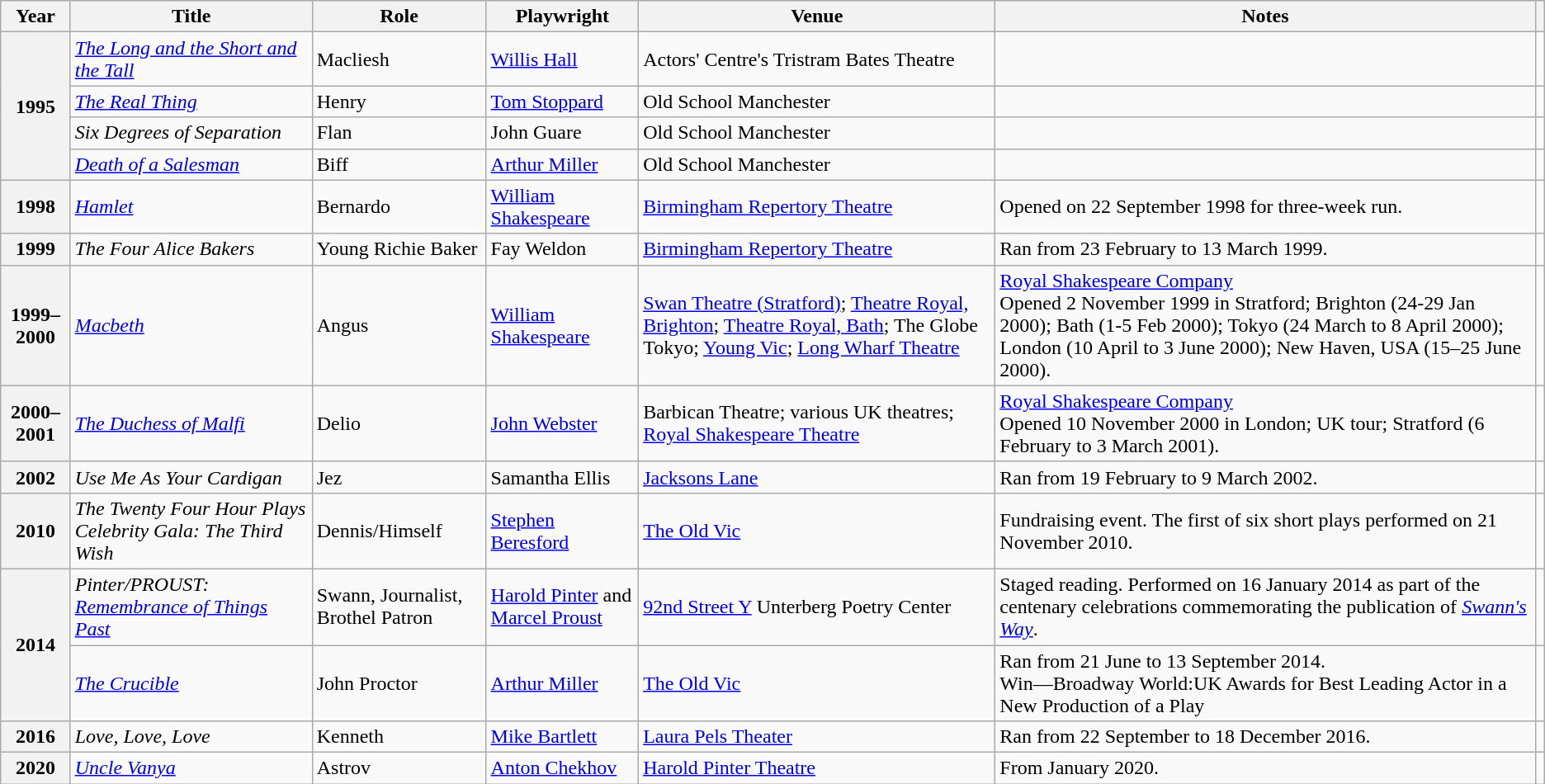<table class="wikitable plainrowheaders sortable">
<tr>
<th scope="col">Year</th>
<th scope="col">Title</th>
<th scope="col">Role</th>
<th scope="col">Playwright</th>
<th scope="col">Venue</th>
<th scope="col" class="unsortable">Notes</th>
<th scope="col" class="unsortable"></th>
</tr>
<tr>
<th rowspan="4" scope="row">1995</th>
<td><em><a href='#'>The Long and the Short and the Tall</a></em></td>
<td>Macliesh</td>
<td><a href='#'>Willis Hall</a></td>
<td>Actors' Centre's Tristram Bates Theatre</td>
<td></td>
<td style="text-align: center;"></td>
</tr>
<tr>
<td><em><a href='#'>The Real Thing</a></em></td>
<td>Henry</td>
<td><a href='#'>Tom Stoppard</a></td>
<td>Old School Manchester</td>
<td></td>
<td style="text-align: center;"></td>
</tr>
<tr>
<td><em>Six Degrees of Separation</em></td>
<td>Flan</td>
<td>John Guare</td>
<td>Old School Manchester</td>
<td></td>
<td style="text-align: center;"></td>
</tr>
<tr>
<td><em><a href='#'>Death of a Salesman</a></em></td>
<td>Biff</td>
<td><a href='#'>Arthur Miller</a></td>
<td>Old School Manchester</td>
<td></td>
<td style="text-align: center;"></td>
</tr>
<tr>
<th scope="row">1998</th>
<td><em><a href='#'>Hamlet</a></em></td>
<td>Bernardo</td>
<td><a href='#'>William Shakespeare</a></td>
<td><a href='#'>Birmingham Repertory Theatre</a></td>
<td>Opened on 22 September 1998 for three-week run.</td>
<td style="text-align: center;"></td>
</tr>
<tr>
<th scope="row">1999</th>
<td><em>The Four Alice Bakers</em></td>
<td>Young Richie Baker</td>
<td>Fay Weldon</td>
<td><a href='#'>Birmingham Repertory Theatre</a></td>
<td>Ran from 23 February to 13 March 1999.</td>
<td style="text-align: center;"></td>
</tr>
<tr>
<th scope="row">1999–2000</th>
<td><em><a href='#'>Macbeth</a></em></td>
<td>Angus</td>
<td><a href='#'>William Shakespeare</a></td>
<td><a href='#'>Swan Theatre (Stratford)</a>; <a href='#'>Theatre Royal, Brighton</a>; <a href='#'>Theatre Royal, Bath</a>; The Globe Tokyo; <a href='#'>Young Vic</a>; <a href='#'>Long Wharf Theatre</a></td>
<td><a href='#'>Royal Shakespeare Company</a><br>Opened 2 November 1999 in Stratford; Brighton (24-29 Jan 2000); Bath (1-5 Feb 2000); Tokyo (24 March to 8 April 2000); London (10 April to 3 June 2000); New Haven, USA (15–25 June 2000).</td>
<td style="text-align: center;"><br></td>
</tr>
<tr>
<th scope="row">2000–2001</th>
<td><em><a href='#'>The Duchess of Malfi</a></em></td>
<td>Delio</td>
<td><a href='#'>John Webster</a></td>
<td>Barbican Theatre; various UK theatres; <a href='#'>Royal Shakespeare Theatre</a></td>
<td><a href='#'>Royal Shakespeare Company</a><br>Opened 10 November 2000 in London; UK tour; Stratford (6 February to 3 March 2001).</td>
<td style="text-align: center;"></td>
</tr>
<tr>
<th scope="row">2002</th>
<td><em>Use Me As Your Cardigan</em></td>
<td>Jez</td>
<td>Samantha Ellis</td>
<td><a href='#'>Jacksons Lane</a></td>
<td>Ran from 19 February to 9 March 2002.</td>
<td style="text-align: center;"></td>
</tr>
<tr>
<th scope="row">2010</th>
<td><em>The Twenty Four Hour Plays Celebrity Gala: The Third Wish</em></td>
<td>Dennis/Himself</td>
<td><a href='#'>Stephen Beresford</a></td>
<td><a href='#'>The Old Vic</a></td>
<td>Fundraising event. The first of six short plays performed on 21 November 2010.</td>
<td style="text-align: center;"></td>
</tr>
<tr>
<th rowspan="2" scope="row">2014</th>
<td><em>Pinter/PROUST: <a href='#'>Remembrance of Things Past</a></em></td>
<td>Swann, Journalist, Brothel Patron</td>
<td><a href='#'>Harold Pinter</a> and <a href='#'>Marcel Proust</a></td>
<td><a href='#'>92nd Street Y</a> Unterberg Poetry Center</td>
<td>Staged reading. Performed on 16 January 2014 as part of the centenary celebrations commemorating the publication of <em><a href='#'>Swann's Way</a></em>.</td>
<td style="text-align: center;"></td>
</tr>
<tr>
<td><em><a href='#'>The Crucible</a></em></td>
<td>John Proctor</td>
<td><a href='#'>Arthur Miller</a></td>
<td><a href='#'>The Old Vic</a></td>
<td>Ran from 21 June to 13 September 2014.<br>Win—Broadway World:UK Awards for Best Leading Actor in a New Production of a Play</td>
<td style="text-align: center;"></td>
</tr>
<tr>
<th scope="row">2016</th>
<td><em>Love, Love, Love</em></td>
<td>Kenneth</td>
<td><a href='#'>Mike Bartlett</a></td>
<td><a href='#'>Laura Pels Theater</a></td>
<td>Ran from 22 September to 18 December 2016.</td>
<td style="text-align: center;"></td>
</tr>
<tr>
<th scope="row">2020</th>
<td><em><a href='#'>Uncle Vanya</a></em></td>
<td>Astrov</td>
<td><a href='#'>Anton Chekhov</a></td>
<td><a href='#'>Harold Pinter Theatre</a></td>
<td>From January 2020.</td>
<td style="text-align: center;"></td>
</tr>
</table>
